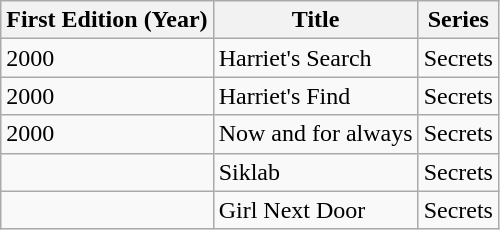<table class="wikitable sortable">
<tr>
<th>First Edition (Year)</th>
<th>Title</th>
<th>Series</th>
</tr>
<tr>
<td>2000</td>
<td>Harriet's Search</td>
<td>Secrets</td>
</tr>
<tr>
<td>2000</td>
<td>Harriet's Find</td>
<td>Secrets</td>
</tr>
<tr>
<td>2000</td>
<td>Now and for always</td>
<td>Secrets</td>
</tr>
<tr>
<td></td>
<td>Siklab</td>
<td>Secrets</td>
</tr>
<tr>
<td></td>
<td>Girl Next Door</td>
<td>Secrets</td>
</tr>
</table>
